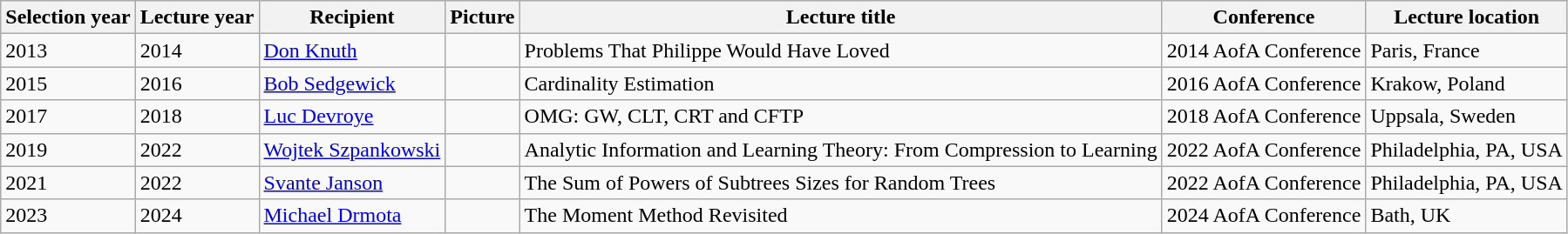<table class="wikitable">
<tr>
<th scope="col">Selection year</th>
<th scope="col">Lecture year</th>
<th scope="col">Recipient</th>
<th scope="col">Picture</th>
<th scope="col">Lecture title</th>
<th scope="col">Conference</th>
<th scope="col">Lecture location</th>
</tr>
<tr>
<td scope="row">2013</td>
<td>2014</td>
<td><a href='#'>Don Knuth</a></td>
<td></td>
<td>Problems That Philippe Would Have Loved</td>
<td>2014 AofA Conference</td>
<td>Paris, France</td>
</tr>
<tr>
<td scope="row">2015</td>
<td>2016</td>
<td><a href='#'>Bob Sedgewick</a></td>
<td></td>
<td>Cardinality Estimation</td>
<td>2016 AofA Conference</td>
<td>Krakow, Poland</td>
</tr>
<tr>
<td scope="row">2017</td>
<td>2018</td>
<td><a href='#'>Luc Devroye</a></td>
<td></td>
<td>OMG: GW, CLT, CRT and CFTP</td>
<td>2018 AofA Conference</td>
<td>Uppsala, Sweden</td>
</tr>
<tr>
<td scope="row">2019</td>
<td>2022</td>
<td><a href='#'>Wojtek Szpankowski</a></td>
<td></td>
<td>Analytic Information and Learning Theory: From Compression to Learning</td>
<td>2022 AofA Conference</td>
<td>Philadelphia, PA, USA</td>
</tr>
<tr>
<td scope="row">2021</td>
<td>2022</td>
<td><a href='#'>Svante Janson</a></td>
<td></td>
<td>The Sum of Powers of Subtrees Sizes for Random Trees</td>
<td>2022 AofA Conference</td>
<td>Philadelphia, PA, USA</td>
</tr>
<tr>
<td scope="row">2023</td>
<td>2024</td>
<td><a href='#'>Michael Drmota</a></td>
<td></td>
<td>The Moment Method Revisited</td>
<td>2024 AofA Conference</td>
<td>Bath, UK</td>
</tr>
</table>
